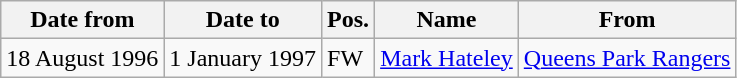<table class="wikitable">
<tr>
<th>Date from</th>
<th>Date to</th>
<th>Pos.</th>
<th>Name</th>
<th>From</th>
</tr>
<tr>
<td>18 August 1996</td>
<td>1 January 1997</td>
<td>FW</td>
<td> <a href='#'>Mark Hateley</a></td>
<td> <a href='#'>Queens Park Rangers</a></td>
</tr>
</table>
